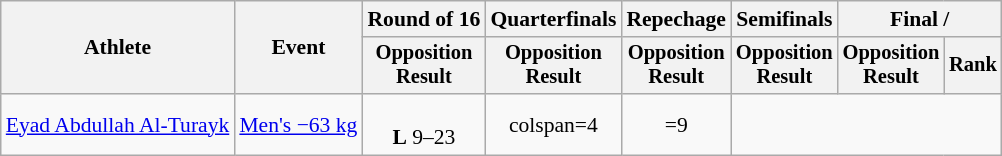<table class="wikitable" style="font-size:90%;">
<tr>
<th rowspan=2>Athlete</th>
<th rowspan=2>Event</th>
<th>Round of 16</th>
<th>Quarterfinals</th>
<th>Repechage</th>
<th>Semifinals</th>
<th colspan=2>Final / </th>
</tr>
<tr style="font-size:95%">
<th>Opposition<br>Result</th>
<th>Opposition<br>Result</th>
<th>Opposition<br>Result</th>
<th>Opposition<br>Result</th>
<th>Opposition<br>Result</th>
<th>Rank</th>
</tr>
<tr align=center>
<td align=left><a href='#'>Eyad Abdullah Al-Turayk</a></td>
<td align=left><a href='#'>Men's −63 kg</a></td>
<td><br><strong>L</strong> 9–23</td>
<td>colspan=4 </td>
<td>=9</td>
</tr>
</table>
